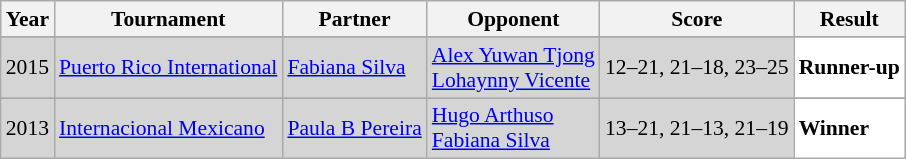<table class="sortable wikitable" style="font-size: 90%;">
<tr>
<th>Year</th>
<th>Tournament</th>
<th>Partner</th>
<th>Opponent</th>
<th>Score</th>
<th>Result</th>
</tr>
<tr>
</tr>
<tr style="background:#D5D5D5">
<td align="center">2015</td>
<td align="left"><a href='#'>Puerto Rico International</a></td>
<td align="left"> <a href='#'>Fabiana Silva</a></td>
<td align="left"> <a href='#'>Alex Yuwan Tjong</a><br> <a href='#'>Lohaynny Vicente</a></td>
<td align="left">12–21, 21–18, 23–25</td>
<td style="text-align:left; background:white"> <strong>Runner-up</strong></td>
</tr>
<tr>
</tr>
<tr style="background:#D5D5D5">
<td align="center">2013</td>
<td align="left"><a href='#'>Internacional Mexicano</a></td>
<td align="left"> <a href='#'>Paula B Pereira</a></td>
<td align="left"> <a href='#'>Hugo Arthuso</a><br> <a href='#'>Fabiana Silva</a></td>
<td align="left">13–21, 21–13, 21–19</td>
<td style="text-align:left; background:white"> <strong>Winner</strong></td>
</tr>
</table>
